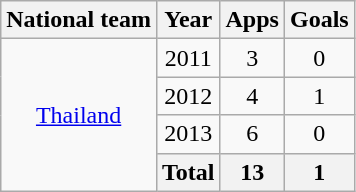<table class="wikitable" style="text-align:center">
<tr>
<th>National team</th>
<th>Year</th>
<th>Apps</th>
<th>Goals</th>
</tr>
<tr>
<td rowspan="5" valign="center"><a href='#'>Thailand</a></td>
<td>2011</td>
<td>3</td>
<td>0</td>
</tr>
<tr>
<td>2012</td>
<td>4</td>
<td>1</td>
</tr>
<tr>
<td>2013</td>
<td>6</td>
<td>0</td>
</tr>
<tr>
<th>Total</th>
<th>13</th>
<th>1</th>
</tr>
</table>
